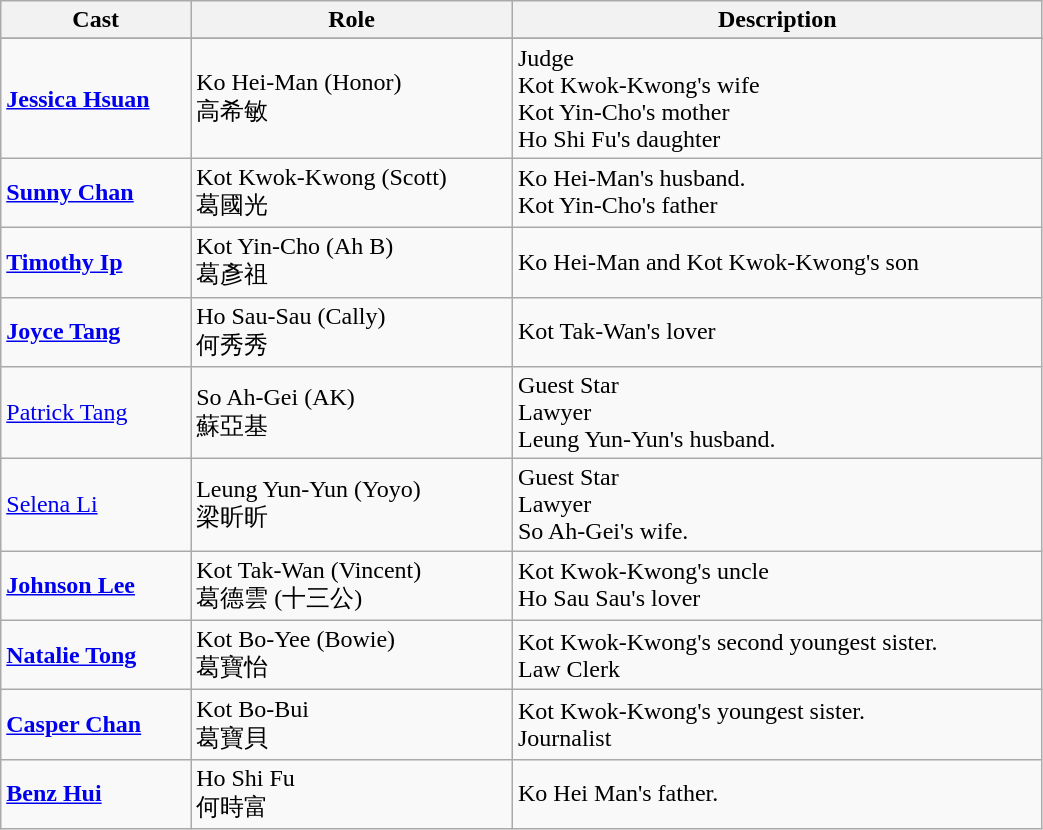<table class="wikitable" width="55%">
<tr>
<th>Cast</th>
<th>Role</th>
<th>Description</th>
</tr>
<tr>
</tr>
<tr>
<td><strong><a href='#'>Jessica Hsuan</a></strong></td>
<td>Ko Hei-Man (Honor) <br> 高希敏</td>
<td>Judge <br> Kot Kwok-Kwong's wife <br> Kot Yin-Cho's mother <br>  Ho Shi Fu's daughter</td>
</tr>
<tr>
<td><strong><a href='#'>Sunny Chan</a></strong></td>
<td>Kot Kwok-Kwong (Scott) <br> 葛國光</td>
<td>Ko Hei-Man's husband. <br> Kot Yin-Cho's father</td>
</tr>
<tr>
<td><strong><a href='#'>Timothy Ip</a></strong></td>
<td>Kot Yin-Cho (Ah B) <br> 葛彥祖</td>
<td>Ko Hei-Man and Kot Kwok-Kwong's son</td>
</tr>
<tr>
<td><strong><a href='#'>Joyce Tang</a></strong></td>
<td>Ho Sau-Sau (Cally) <br> 何秀秀</td>
<td>Kot Tak-Wan's lover</td>
</tr>
<tr>
<td><a href='#'>Patrick Tang</a></td>
<td>So Ah-Gei (AK) <br> 蘇亞基</td>
<td>Guest Star <br> Lawyer <br> Leung Yun-Yun's husband.</td>
</tr>
<tr>
<td><a href='#'>Selena Li</a></td>
<td>Leung Yun-Yun (Yoyo) <br> 梁昕昕</td>
<td>Guest Star <br> Lawyer <br> So Ah-Gei's wife.</td>
</tr>
<tr>
<td><strong><a href='#'>Johnson Lee</a></strong></td>
<td>Kot Tak-Wan (Vincent) <br> 葛德雲 (十三公)</td>
<td>Kot Kwok-Kwong's uncle <br> Ho Sau Sau's lover</td>
</tr>
<tr>
<td><strong><a href='#'>Natalie Tong</a></strong></td>
<td>Kot Bo-Yee (Bowie) <br> 葛寶怡</td>
<td>Kot Kwok-Kwong's second youngest sister. <br> Law Clerk</td>
</tr>
<tr>
<td><strong><a href='#'>Casper Chan</a></strong></td>
<td>Kot Bo-Bui <br> 葛寶貝</td>
<td>Kot Kwok-Kwong's youngest sister. <br> Journalist</td>
</tr>
<tr>
<td><strong><a href='#'>Benz Hui</a></strong></td>
<td>Ho Shi Fu <br> 何時富</td>
<td>Ko Hei Man's father.</td>
</tr>
</table>
